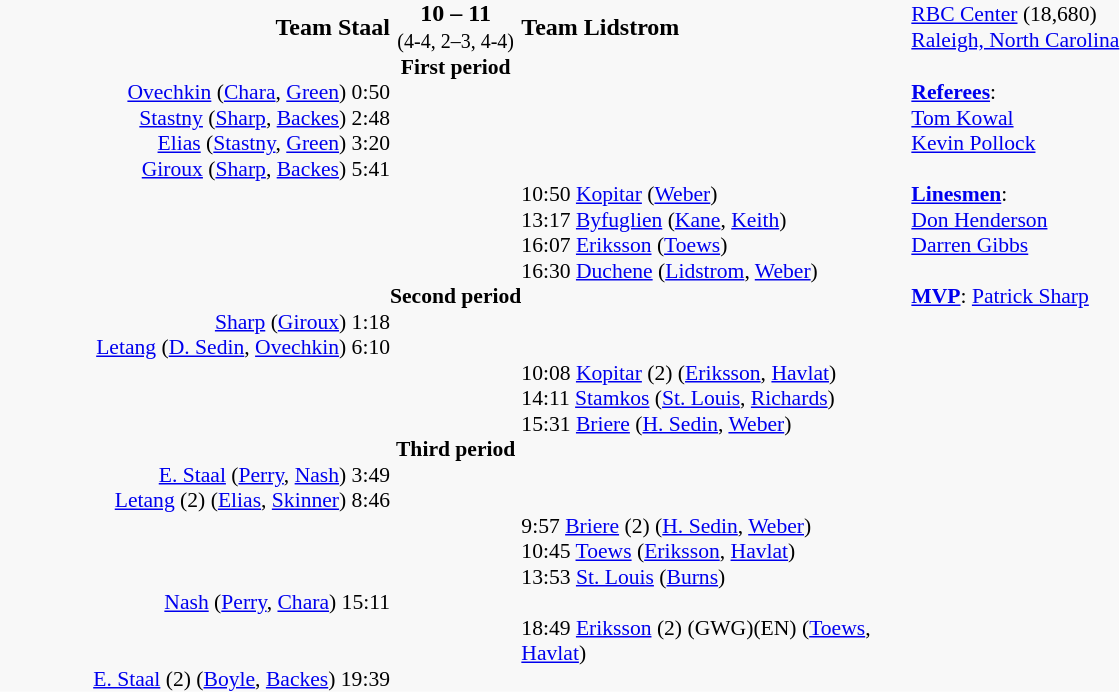<table cellpadding=0 cellspacing=0 border=0 style="background-color:#F8F8F8">
<tr>
<td></td>
<td align=right width="260"><strong>Team Staal</strong></td>
<td align=center><strong>10 – 11</strong><br><small>(4-4, 2–3, 4-4)</small></td>
<td width="260"><strong> Team Lidstrom</strong></td>
<td style=font-size:90%><a href='#'>RBC Center</a> (18,680)<br><a href='#'>Raleigh, North Carolina</a></td>
</tr>
<tr style=font-size:90%>
<td></td>
<td></td>
<td align=center><strong>First period</strong></td>
</tr>
<tr style=font-size:90%>
<td></td>
<td align=right><a href='#'>Ovechkin</a> (<a href='#'>Chara</a>, <a href='#'>Green</a>) 0:50</td>
<td></td>
<td></td>
<td><strong><a href='#'>Referees</a></strong>:</td>
</tr>
<tr style=font-size:90%>
<td></td>
<td align=right><a href='#'>Stastny</a> (<a href='#'>Sharp</a>, <a href='#'>Backes</a>) 2:48</td>
<td></td>
<td></td>
<td><a href='#'>Tom Kowal</a></td>
</tr>
<tr style=font-size:90%>
<td></td>
<td align=right><a href='#'>Elias</a> (<a href='#'>Stastny</a>, <a href='#'>Green</a>) 3:20</td>
<td></td>
<td></td>
<td><a href='#'>Kevin Pollock</a></td>
</tr>
<tr style=font-size:90%>
<td></td>
<td align=right><a href='#'>Giroux</a> (<a href='#'>Sharp</a>, <a href='#'>Backes</a>) 5:41</td>
<td></td>
<td></td>
</tr>
<tr style=font-size:90%>
<td></td>
<td align=right></td>
<td></td>
<td>10:50 <a href='#'>Kopitar</a> (<a href='#'>Weber</a>)</td>
<td><strong><a href='#'>Linesmen</a></strong>:</td>
</tr>
<tr style=font-size:90%>
<td></td>
<td align=right></td>
<td></td>
<td>13:17 <a href='#'>Byfuglien</a> (<a href='#'>Kane</a>, <a href='#'>Keith</a>)</td>
<td><a href='#'>Don Henderson</a></td>
</tr>
<tr style=font-size:90%>
<td></td>
<td align=right></td>
<td></td>
<td>16:07 <a href='#'>Eriksson</a> (<a href='#'>Toews</a>)</td>
<td><a href='#'>Darren Gibbs</a></td>
</tr>
<tr style=font-size:90%>
<td></td>
<td align=right></td>
<td></td>
<td>16:30 <a href='#'>Duchene</a> (<a href='#'>Lidstrom</a>, <a href='#'>Weber</a>)</td>
</tr>
<tr style=font-size:90%>
<td></td>
<td></td>
<td align=center><strong>Second period</strong></td>
<td></td>
<td><strong><a href='#'>MVP</a></strong>: <a href='#'>Patrick Sharp</a></td>
</tr>
<tr style=font-size:90%>
<td></td>
<td align=right><a href='#'>Sharp</a> (<a href='#'>Giroux</a>) 1:18</td>
<td></td>
<td></td>
<td></td>
</tr>
<tr style=font-size:90%>
<td></td>
<td align=right><a href='#'>Letang</a> (<a href='#'>D. Sedin</a>, <a href='#'>Ovechkin</a>) 6:10</td>
</tr>
<tr style=font-size:90%>
<td></td>
<td align=right></td>
<td></td>
<td>10:08 <a href='#'>Kopitar</a> (2) (<a href='#'>Eriksson</a>, <a href='#'>Havlat</a>)</td>
</tr>
<tr style=font-size:90%>
<td></td>
<td align=right></td>
<td></td>
<td>14:11 <a href='#'>Stamkos</a> (<a href='#'>St. Louis</a>, <a href='#'>Richards</a>)</td>
</tr>
<tr style=font-size:90%>
<td></td>
<td align=right></td>
<td></td>
<td>15:31 <a href='#'>Briere</a> (<a href='#'>H. Sedin</a>, <a href='#'>Weber</a>)</td>
</tr>
<tr style=font-size:90%>
<td></td>
<td></td>
<td align=center><strong>Third period</strong></td>
</tr>
<tr style=font-size:90%>
<td></td>
<td align=right><a href='#'>E. Staal</a> (<a href='#'>Perry</a>, <a href='#'>Nash</a>) 3:49</td>
<td></td>
<td></td>
</tr>
<tr style=font-size:90%>
<td></td>
<td align=right><a href='#'>Letang</a> (2) (<a href='#'>Elias</a>, <a href='#'>Skinner</a>) 8:46</td>
<td></td>
<td></td>
</tr>
<tr style=font-size:90%>
<td></td>
<td align=right></td>
<td></td>
<td>9:57 <a href='#'>Briere</a> (2) (<a href='#'>H. Sedin</a>, <a href='#'>Weber</a>)</td>
</tr>
<tr style=font-size:90%>
<td></td>
<td align=right></td>
<td></td>
<td>10:45 <a href='#'>Toews</a> (<a href='#'>Eriksson</a>, <a href='#'>Havlat</a>)</td>
</tr>
<tr style=font-size:90%>
<td></td>
<td align=right></td>
<td></td>
<td>13:53 <a href='#'>St. Louis</a> (<a href='#'>Burns</a>)</td>
</tr>
<tr style=font-size:90%>
<td></td>
<td align=right><a href='#'>Nash</a> (<a href='#'>Perry</a>, <a href='#'>Chara</a>) 15:11</td>
<td></td>
<td></td>
</tr>
<tr style=font-size:90%>
<td></td>
<td align=right></td>
<td></td>
<td>18:49 <a href='#'>Eriksson</a> (2) (GWG)(EN) (<a href='#'>Toews</a>, <a href='#'>Havlat</a>)</td>
</tr>
<tr style=font-size:90%>
<td></td>
<td align=right><a href='#'>E. Staal</a> (2) (<a href='#'>Boyle</a>, <a href='#'>Backes</a>) 19:39</td>
</tr>
</table>
